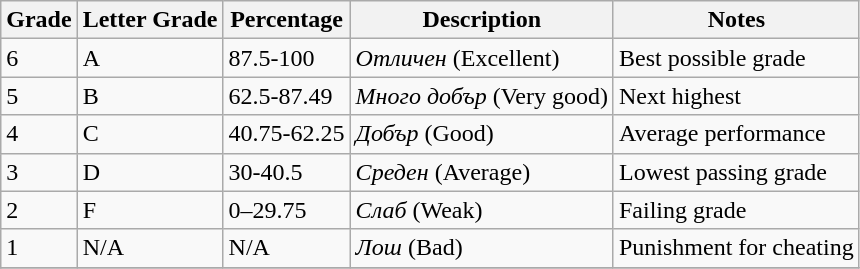<table class="wikitable">
<tr>
<th>Grade</th>
<th>Letter Grade</th>
<th>Percentage</th>
<th>Description</th>
<th>Notes</th>
</tr>
<tr>
<td style="width:20px;">6</td>
<td>A</td>
<td>87.5-100</td>
<td><em>Отличен</em> (Excellent)</td>
<td>Best possible grade</td>
</tr>
<tr>
<td>5</td>
<td>B</td>
<td>62.5-87.49</td>
<td><em>Много добър</em> (Very good)</td>
<td>Next highest</td>
</tr>
<tr>
<td>4</td>
<td>C</td>
<td>40.75-62.25</td>
<td><em>Добър</em> (Good)</td>
<td>Average performance</td>
</tr>
<tr>
<td>3</td>
<td>D</td>
<td>30-40.5</td>
<td><em>Среден</em> (Average)</td>
<td>Lowest passing grade</td>
</tr>
<tr>
<td>2</td>
<td>F</td>
<td>0–29.75</td>
<td><em>Слаб</em> (Weak)</td>
<td>Failing grade</td>
</tr>
<tr>
<td>1</td>
<td>N/A</td>
<td>N/A</td>
<td><em>Лош</em> (Bad)</td>
<td>Punishment for cheating</td>
</tr>
<tr>
</tr>
</table>
